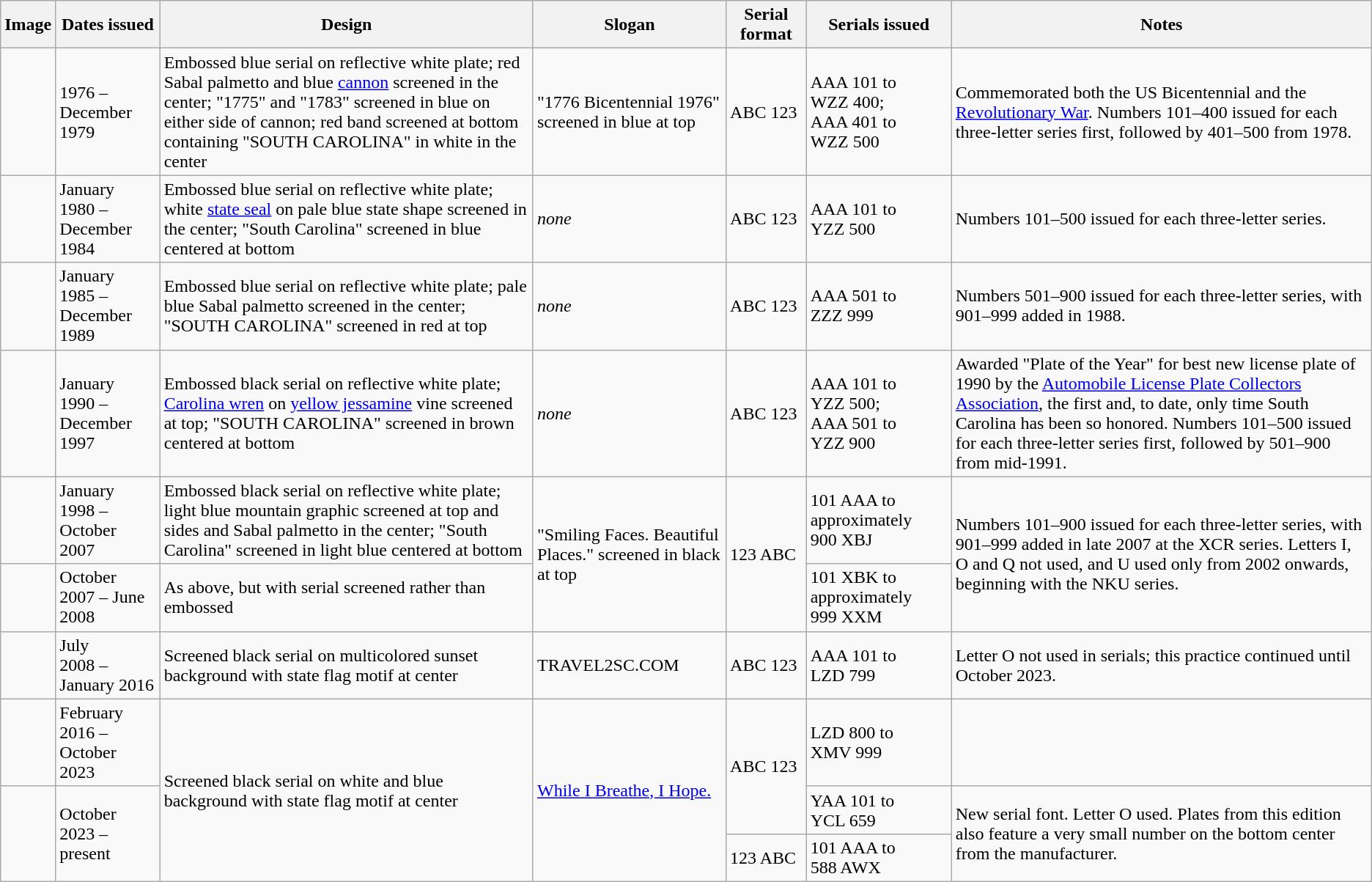<table class="wikitable">
<tr>
<th>Image</th>
<th>Dates issued</th>
<th>Design</th>
<th>Slogan</th>
<th>Serial format</th>
<th>Serials issued</th>
<th>Notes</th>
</tr>
<tr>
<td></td>
<td>1976 – December 1979</td>
<td>Embossed blue serial on reflective white plate; red Sabal palmetto and blue <a href='#'>cannon</a> screened in the center; "1775" and "1783" screened in blue on either side of cannon; red band screened at bottom containing "SOUTH CAROLINA" in white in the center</td>
<td>"1776 Bicentennial 1976" screened in blue at top</td>
<td>ABC 123</td>
<td>AAA 101 to WZZ 400; AAA 401 to WZZ 500</td>
<td>Commemorated both the US Bicentennial and the <a href='#'>Revolutionary War</a>. Numbers 101–400 issued for each three-letter series first, followed by 401–500 from 1978.</td>
</tr>
<tr>
<td></td>
<td>January 1980 – December 1984</td>
<td>Embossed blue serial on reflective white plate; white <a href='#'>state seal</a> on pale blue state shape screened in the center; "South Carolina" screened in blue centered at bottom</td>
<td><em>none</em></td>
<td>ABC 123</td>
<td>AAA 101 to YZZ 500</td>
<td>Numbers 101–500 issued for each three-letter series.</td>
</tr>
<tr>
<td></td>
<td>January 1985 – December 1989</td>
<td>Embossed blue serial on reflective white plate; pale blue Sabal palmetto screened in the center; "SOUTH CAROLINA" screened in red at top</td>
<td><em>none</em></td>
<td>ABC 123</td>
<td>AAA 501 to ZZZ 999</td>
<td>Numbers 501–900 issued for each three-letter series, with 901–999 added in 1988.</td>
</tr>
<tr>
<td></td>
<td>January 1990 – December 1997</td>
<td>Embossed black serial on reflective white plate; <a href='#'>Carolina wren</a> on <a href='#'>yellow jessamine</a> vine screened at top; "SOUTH CAROLINA" screened in brown centered at bottom</td>
<td><em>none</em></td>
<td>ABC 123</td>
<td>AAA 101 to YZZ 500; AAA 501 to YZZ 900</td>
<td>Awarded "Plate of the Year" for best new license plate of 1990 by the <a href='#'>Automobile License Plate Collectors Association</a>, the first and, to date, only time South Carolina has been so honored. Numbers 101–500 issued for each three-letter series first, followed by 501–900 from mid-1991.</td>
</tr>
<tr>
<td></td>
<td>January 1998 – October 2007</td>
<td>Embossed black serial on reflective white plate; light blue mountain graphic screened at top and sides and Sabal palmetto in the center; "South Carolina" screened in light blue centered at bottom</td>
<td rowspan="2">"Smiling Faces. Beautiful Places." screened in black at top</td>
<td rowspan="2">123 ABC</td>
<td>101 AAA to approximately 900 XBJ</td>
<td rowspan="2">Numbers 101–900 issued for each three-letter series, with 901–999 added in late 2007 at the XCR series. Letters I, O and Q not used, and U used only from 2002 onwards, beginning with the NKU series.</td>
</tr>
<tr>
<td></td>
<td>October 2007 – June<br>2008</td>
<td>As above, but with serial screened rather than embossed</td>
<td>101 XBK to approximately 999 XXM</td>
</tr>
<tr>
<td></td>
<td>July<br>2008 – January 2016</td>
<td>Screened black serial on multicolored sunset background with state flag motif at center</td>
<td>TRAVEL2SC.COM</td>
<td>ABC 123</td>
<td>AAA 101 to LZD 799</td>
<td>Letter O not used in serials; this practice continued until October 2023.</td>
</tr>
<tr>
<td></td>
<td>February 2016 – October 2023</td>
<td rowspan="3">Screened black serial on white and blue background with state flag motif at center</td>
<td rowspan="3"><a href='#'>While I Breathe, I Hope.</a></td>
<td rowspan="2">ABC 123</td>
<td>LZD 800 to XMV 999</td>
<td></td>
</tr>
<tr>
<td rowspan="2"></td>
<td rowspan="2">October 2023 – present</td>
<td>YAA 101 to YCL 659</td>
<td rowspan="2">New serial font. Letter O used. Plates from this edition also feature a very small number on the bottom center from the manufacturer.</td>
</tr>
<tr>
<td>123 ABC</td>
<td>101 AAA to 588 AWX </td>
</tr>
</table>
